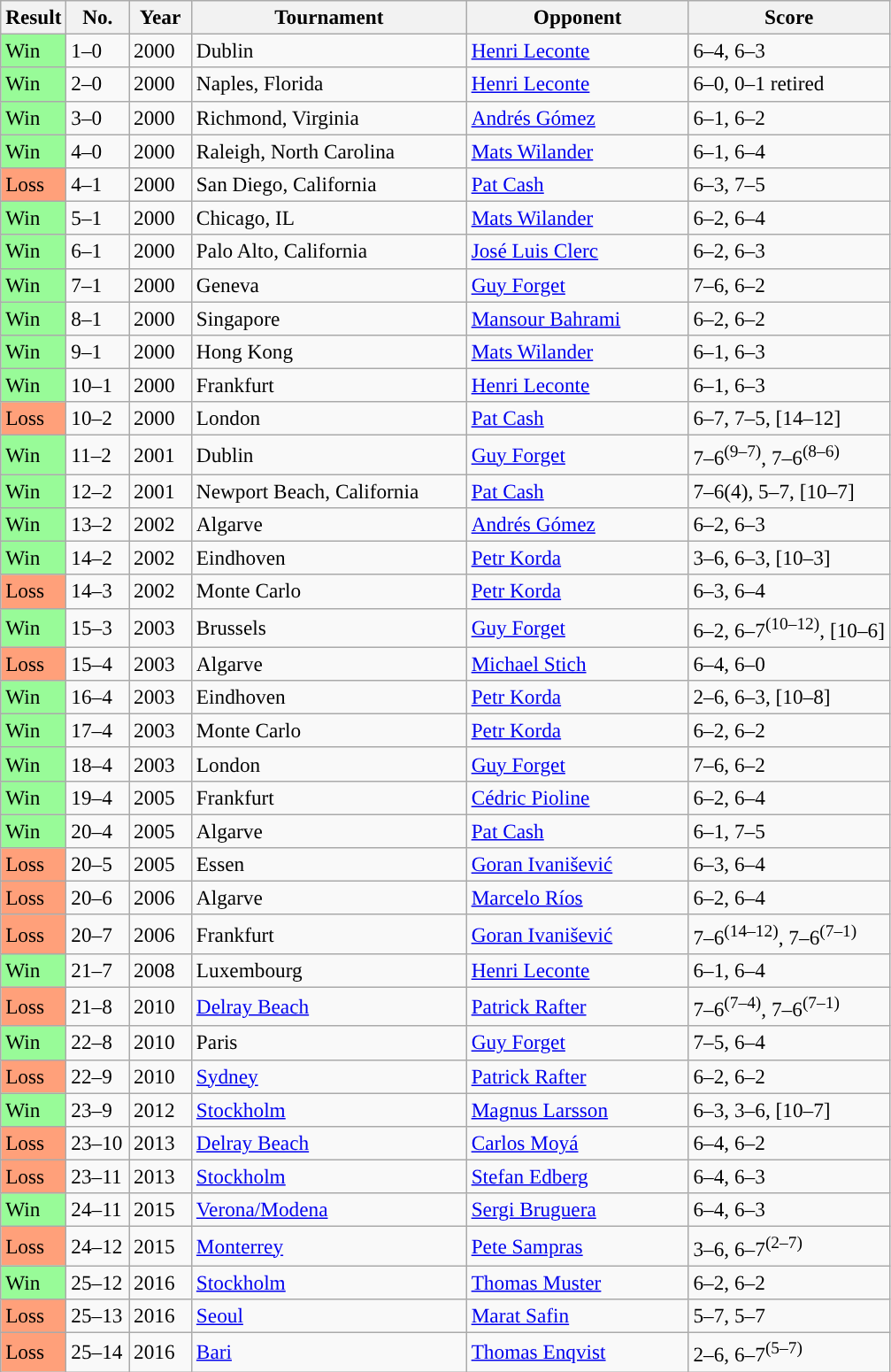<table class="sortable wikitable" style=font-size:97%>
<tr>
<th style=width:40px>Result</th>
<th style=width:40px>No.</th>
<th style=width:40px>Year</th>
<th style=width:200px>Tournament</th>
<th style=width:160px>Opponent</th>
<th class=unsortable>Score</th>
</tr>
<tr>
<td style=background:#98fb98>Win</td>
<td>1–0</td>
<td>2000</td>
<td>Dublin</td>
<td> <a href='#'>Henri Leconte</a></td>
<td>6–4, 6–3</td>
</tr>
<tr>
<td style=background:#98fb98>Win</td>
<td>2–0</td>
<td>2000</td>
<td>Naples, Florida</td>
<td> <a href='#'>Henri Leconte</a></td>
<td>6–0, 0–1 retired</td>
</tr>
<tr>
<td style=background:#98fb98>Win</td>
<td>3–0</td>
<td>2000</td>
<td>Richmond, Virginia</td>
<td> <a href='#'>Andrés Gómez</a></td>
<td>6–1, 6–2</td>
</tr>
<tr>
<td style=background:#98fb98>Win</td>
<td>4–0</td>
<td>2000</td>
<td>Raleigh, North Carolina</td>
<td> <a href='#'>Mats Wilander</a></td>
<td>6–1, 6–4</td>
</tr>
<tr>
<td style=background:#ffa07a>Loss</td>
<td>4–1</td>
<td>2000</td>
<td>San Diego, California</td>
<td> <a href='#'>Pat Cash</a></td>
<td>6–3, 7–5</td>
</tr>
<tr>
<td style=background:#98fb98>Win</td>
<td>5–1</td>
<td>2000</td>
<td>Chicago, IL</td>
<td> <a href='#'>Mats Wilander</a></td>
<td>6–2, 6–4</td>
</tr>
<tr>
<td style=background:#98fb98>Win</td>
<td>6–1</td>
<td>2000</td>
<td>Palo Alto, California</td>
<td> <a href='#'>José Luis Clerc</a></td>
<td>6–2, 6–3</td>
</tr>
<tr>
<td style=background:#98fb98>Win</td>
<td>7–1</td>
<td>2000</td>
<td>Geneva</td>
<td> <a href='#'>Guy Forget</a></td>
<td>7–6, 6–2</td>
</tr>
<tr>
<td style=background:#98fb98>Win</td>
<td>8–1</td>
<td>2000</td>
<td>Singapore</td>
<td> <a href='#'>Mansour Bahrami</a></td>
<td>6–2, 6–2</td>
</tr>
<tr>
<td style=background:#98fb98>Win</td>
<td>9–1</td>
<td>2000</td>
<td>Hong Kong</td>
<td> <a href='#'>Mats Wilander</a></td>
<td>6–1, 6–3</td>
</tr>
<tr>
<td style=background:#98fb98>Win</td>
<td>10–1</td>
<td>2000</td>
<td>Frankfurt</td>
<td> <a href='#'>Henri Leconte</a></td>
<td>6–1, 6–3</td>
</tr>
<tr>
<td style=background:#ffa07a>Loss</td>
<td>10–2</td>
<td>2000</td>
<td>London</td>
<td> <a href='#'>Pat Cash</a></td>
<td>6–7, 7–5, [14–12]</td>
</tr>
<tr>
<td style=background:#98fb98>Win</td>
<td>11–2</td>
<td>2001</td>
<td>Dublin</td>
<td> <a href='#'>Guy Forget</a></td>
<td>7–6<sup>(9–7)</sup>, 7–6<sup>(8–6)</sup></td>
</tr>
<tr>
<td style=background:#98fb98>Win</td>
<td>12–2</td>
<td>2001</td>
<td>Newport Beach, California</td>
<td> <a href='#'>Pat Cash</a></td>
<td>7–6(4), 5–7, [10–7]</td>
</tr>
<tr>
<td style=background:#98fb98>Win</td>
<td>13–2</td>
<td>2002</td>
<td>Algarve</td>
<td> <a href='#'>Andrés Gómez</a></td>
<td>6–2, 6–3</td>
</tr>
<tr>
<td style=background:#98fb98>Win</td>
<td>14–2</td>
<td>2002</td>
<td>Eindhoven</td>
<td> <a href='#'>Petr Korda</a></td>
<td>3–6, 6–3, [10–3]</td>
</tr>
<tr>
<td style=background:#ffa07a>Loss</td>
<td>14–3</td>
<td>2002</td>
<td>Monte Carlo</td>
<td> <a href='#'>Petr Korda</a></td>
<td>6–3, 6–4</td>
</tr>
<tr>
<td style=background:#98fb98>Win</td>
<td>15–3</td>
<td>2003</td>
<td>Brussels</td>
<td> <a href='#'>Guy Forget</a></td>
<td>6–2, 6–7<sup>(10–12)</sup>, [10–6]</td>
</tr>
<tr>
<td style=background:#ffa07a>Loss</td>
<td>15–4</td>
<td>2003</td>
<td>Algarve</td>
<td> <a href='#'>Michael Stich</a></td>
<td>6–4, 6–0</td>
</tr>
<tr>
<td style=background:#98fb98>Win</td>
<td>16–4</td>
<td>2003</td>
<td>Eindhoven</td>
<td> <a href='#'>Petr Korda</a></td>
<td>2–6, 6–3, [10–8]</td>
</tr>
<tr>
<td style=background:#98fb98>Win</td>
<td>17–4</td>
<td>2003</td>
<td>Monte Carlo</td>
<td> <a href='#'>Petr Korda</a></td>
<td>6–2, 6–2</td>
</tr>
<tr>
<td style=background:#98fb98>Win</td>
<td>18–4</td>
<td>2003</td>
<td>London</td>
<td> <a href='#'>Guy Forget</a></td>
<td>7–6, 6–2</td>
</tr>
<tr>
<td style=background:#98fb98>Win</td>
<td>19–4</td>
<td>2005</td>
<td>Frankfurt</td>
<td> <a href='#'>Cédric Pioline</a></td>
<td>6–2, 6–4</td>
</tr>
<tr>
<td style=background:#98fb98>Win</td>
<td>20–4</td>
<td>2005</td>
<td>Algarve</td>
<td> <a href='#'>Pat Cash</a></td>
<td>6–1, 7–5</td>
</tr>
<tr>
<td style=background:#ffa07a>Loss</td>
<td>20–5</td>
<td>2005</td>
<td>Essen</td>
<td> <a href='#'>Goran Ivanišević</a></td>
<td>6–3, 6–4</td>
</tr>
<tr>
<td style=background:#ffa07a>Loss</td>
<td>20–6</td>
<td>2006</td>
<td>Algarve</td>
<td> <a href='#'>Marcelo Ríos</a></td>
<td>6–2, 6–4</td>
</tr>
<tr>
<td style=background:#ffa07a>Loss</td>
<td>20–7</td>
<td>2006</td>
<td>Frankfurt</td>
<td> <a href='#'>Goran Ivanišević</a></td>
<td>7–6<sup>(14–12)</sup>, 7–6<sup>(7–1)</sup></td>
</tr>
<tr>
<td style=background:#98fb98>Win</td>
<td>21–7</td>
<td>2008</td>
<td>Luxembourg</td>
<td> <a href='#'>Henri Leconte</a></td>
<td>6–1, 6–4</td>
</tr>
<tr>
<td style=background:#ffa07a>Loss</td>
<td>21–8</td>
<td>2010</td>
<td><a href='#'>Delray Beach</a></td>
<td> <a href='#'>Patrick Rafter</a></td>
<td>7–6<sup>(7–4)</sup>, 7–6<sup>(7–1)</sup></td>
</tr>
<tr>
<td style=background:#98fb98>Win</td>
<td>22–8</td>
<td>2010</td>
<td>Paris</td>
<td> <a href='#'>Guy Forget</a></td>
<td>7–5, 6–4</td>
</tr>
<tr>
<td style=background:#ffa07a>Loss</td>
<td>22–9</td>
<td>2010</td>
<td><a href='#'>Sydney</a></td>
<td> <a href='#'>Patrick Rafter</a></td>
<td>6–2, 6–2</td>
</tr>
<tr>
<td style=background:#98fb98>Win</td>
<td>23–9</td>
<td>2012</td>
<td><a href='#'>Stockholm</a></td>
<td> <a href='#'>Magnus Larsson</a></td>
<td>6–3, 3–6, [10–7]</td>
</tr>
<tr>
<td style=background:#ffa07a>Loss</td>
<td>23–10</td>
<td>2013</td>
<td><a href='#'>Delray Beach</a></td>
<td> <a href='#'>Carlos Moyá</a></td>
<td>6–4, 6–2</td>
</tr>
<tr>
<td style=background:#ffa07a>Loss</td>
<td>23–11</td>
<td>2013</td>
<td><a href='#'>Stockholm</a></td>
<td> <a href='#'>Stefan Edberg</a></td>
<td>6–4, 6–3</td>
</tr>
<tr>
<td style="background:#98fb98">Win</td>
<td>24–11</td>
<td>2015</td>
<td><a href='#'>Verona/Modena</a></td>
<td> <a href='#'>Sergi Bruguera</a></td>
<td>6–4, 6–3</td>
</tr>
<tr>
<td style="background:#ffa07a">Loss</td>
<td>24–12</td>
<td>2015</td>
<td><a href='#'>Monterrey</a></td>
<td> <a href='#'>Pete Sampras</a></td>
<td>3–6, 6–7<sup>(2–7)</sup></td>
</tr>
<tr>
<td style="background:#98fb98">Win</td>
<td>25–12</td>
<td>2016</td>
<td><a href='#'>Stockholm</a></td>
<td> <a href='#'>Thomas Muster</a></td>
<td>6–2, 6–2</td>
</tr>
<tr>
<td style="background:#ffa07a">Loss</td>
<td>25–13</td>
<td>2016</td>
<td><a href='#'>Seoul</a></td>
<td> <a href='#'>Marat Safin</a></td>
<td>5–7, 5–7</td>
</tr>
<tr>
<td style="background:#ffa07a">Loss</td>
<td>25–14</td>
<td>2016</td>
<td><a href='#'>Bari</a></td>
<td> <a href='#'>Thomas Enqvist</a></td>
<td>2–6, 6–7<sup>(5–7)</sup></td>
</tr>
</table>
